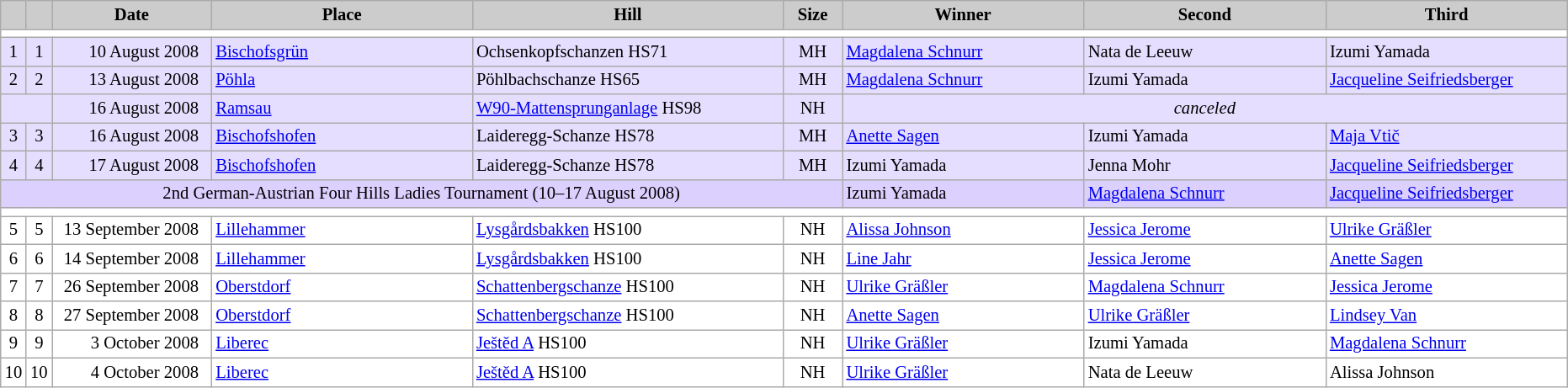<table class="wikitable plainrowheaders" style="background:#fff; font-size:86%; line-height:16px; border:grey solid 1px; border-collapse:collapse;">
<tr style="background:#ccc; text-align:center;">
<th scope="col" style="background:#ccc; width=20 px;"></th>
<th scope="col" style="background:#ccc; width=30 px;"></th>
<th scope="col" style="background:#ccc; width:120px;">Date</th>
<th scope="col" style="background:#ccc; width:200px;">Place</th>
<th scope="col" style="background:#ccc; width:240px;">Hill</th>
<th scope="col" style="background:#ccc; width:40px;">Size</th>
<th scope="col" style="background:#ccc; width:185px;">Winner</th>
<th scope="col" style="background:#ccc; width:185px;">Second</th>
<th scope="col" style="background:#ccc; width:185px;">Third</th>
</tr>
<tr>
<td colspan=9></td>
</tr>
<tr bgcolor=e6deff>
<td align=center>1</td>
<td align=center>1</td>
<td align=right>10 August 2008  </td>
<td> <a href='#'>Bischofsgrün</a></td>
<td>Ochsenkopfschanzen HS71</td>
<td align=center>MH</td>
<td> <a href='#'>Magdalena Schnurr</a></td>
<td> Nata de Leeuw</td>
<td> Izumi Yamada</td>
</tr>
<tr bgcolor=e6deff>
<td align=center>2</td>
<td align=center>2</td>
<td align=right>13 August 2008  </td>
<td> <a href='#'>Pöhla</a></td>
<td>Pöhlbachschanze HS65</td>
<td align=center>MH</td>
<td> <a href='#'>Magdalena Schnurr</a></td>
<td> Izumi Yamada</td>
<td> <a href='#'>Jacqueline Seifriedsberger</a></td>
</tr>
<tr bgcolor=e6deff>
<td colspan=2></td>
<td align=right>16 August 2008  </td>
<td> <a href='#'>Ramsau</a></td>
<td><a href='#'>W90-Mattensprunganlage</a> HS98</td>
<td align=center>NH</td>
<td align=center colspan=3><em>canceled</em></td>
</tr>
<tr bgcolor=e6deff>
<td align=center>3</td>
<td align=center>3</td>
<td align=right>16 August 2008  </td>
<td> <a href='#'>Bischofshofen</a></td>
<td>Laideregg-Schanze HS78</td>
<td align=center>MH</td>
<td> <a href='#'>Anette Sagen</a></td>
<td> Izumi Yamada</td>
<td> <a href='#'>Maja Vtič</a></td>
</tr>
<tr bgcolor=e6deff>
<td align=center>4</td>
<td align=center>4</td>
<td align=right>17 August 2008  </td>
<td> <a href='#'>Bischofshofen</a></td>
<td>Laideregg-Schanze HS78</td>
<td align=center>MH</td>
<td> Izumi Yamada</td>
<td> Jenna Mohr</td>
<td> <a href='#'>Jacqueline Seifriedsberger</a></td>
</tr>
<tr bgcolor=DCD0FF>
<td colspan=6 align=center>2nd German-Austrian Four Hills Ladies Tournament (10–17 August 2008)</td>
<td> Izumi Yamada</td>
<td> <a href='#'>Magdalena Schnurr</a></td>
<td> <a href='#'>Jacqueline Seifriedsberger</a></td>
</tr>
<tr>
<td colspan=9></td>
</tr>
<tr>
<td align=center>5</td>
<td align=center>5</td>
<td align=right>13 September 2008  </td>
<td> <a href='#'>Lillehammer</a></td>
<td><a href='#'>Lysgårdsbakken</a> HS100</td>
<td align=center>NH</td>
<td> <a href='#'>Alissa Johnson</a></td>
<td> <a href='#'>Jessica Jerome</a></td>
<td> <a href='#'>Ulrike Gräßler</a></td>
</tr>
<tr>
<td align=center>6</td>
<td align=center>6</td>
<td align=right>14 September 2008  </td>
<td> <a href='#'>Lillehammer</a></td>
<td><a href='#'>Lysgårdsbakken</a> HS100</td>
<td align=center>NH</td>
<td> <a href='#'>Line Jahr</a></td>
<td> <a href='#'>Jessica Jerome</a></td>
<td> <a href='#'>Anette Sagen</a></td>
</tr>
<tr>
<td align=center>7</td>
<td align=center>7</td>
<td align=right>26 September 2008  </td>
<td> <a href='#'>Oberstdorf</a></td>
<td><a href='#'>Schattenbergschanze</a> HS100</td>
<td align=center>NH</td>
<td> <a href='#'>Ulrike Gräßler</a></td>
<td> <a href='#'>Magdalena Schnurr</a></td>
<td> <a href='#'>Jessica Jerome</a></td>
</tr>
<tr>
<td align=center>8</td>
<td align=center>8</td>
<td align=right>27 September 2008  </td>
<td> <a href='#'>Oberstdorf</a></td>
<td><a href='#'>Schattenbergschanze</a> HS100</td>
<td align=center>NH</td>
<td> <a href='#'>Anette Sagen</a></td>
<td> <a href='#'>Ulrike Gräßler</a></td>
<td> <a href='#'>Lindsey Van</a></td>
</tr>
<tr>
<td align=center>9</td>
<td align=center>9</td>
<td align=right>3 October 2008  </td>
<td> <a href='#'>Liberec</a></td>
<td><a href='#'>Ještěd A</a> HS100</td>
<td align=center>NH</td>
<td> <a href='#'>Ulrike Gräßler</a></td>
<td> Izumi Yamada</td>
<td> <a href='#'>Magdalena Schnurr</a></td>
</tr>
<tr>
<td align=center>10</td>
<td align=center>10</td>
<td align=right>4 October 2008  </td>
<td> <a href='#'>Liberec</a></td>
<td><a href='#'>Ještěd A</a> HS100</td>
<td align=center>NH</td>
<td> <a href='#'>Ulrike Gräßler</a></td>
<td> Nata de Leeuw</td>
<td> Alissa Johnson</td>
</tr>
</table>
